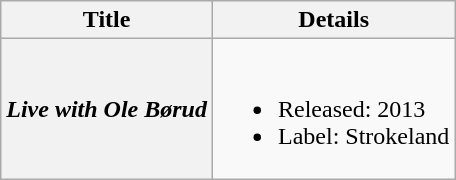<table class="wikitable plainrowheaders">
<tr>
<th scope=col>Title</th>
<th scope=col>Details</th>
</tr>
<tr>
<th scope=row><em>Live with Ole Børud</em><br></th>
<td><br><ul><li>Released: 2013</li><li>Label: Strokeland</li></ul></td>
</tr>
</table>
